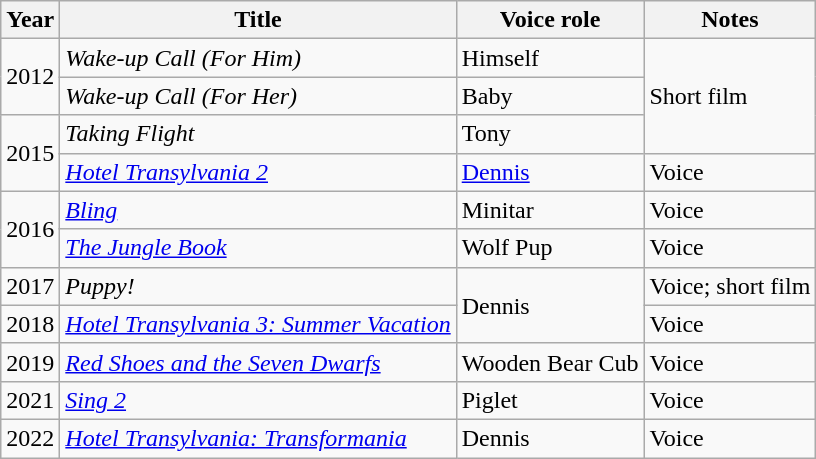<table class="wikitable">
<tr>
<th>Year</th>
<th>Title</th>
<th>Voice role</th>
<th>Notes</th>
</tr>
<tr>
<td rowspan="2">2012</td>
<td><em>Wake-up Call (For Him)</em></td>
<td>Himself</td>
<td rowspan="3">Short film</td>
</tr>
<tr>
<td><em>Wake-up Call (For Her)</em></td>
<td>Baby</td>
</tr>
<tr>
<td rowspan="2">2015</td>
<td><em>Taking Flight</em></td>
<td>Tony</td>
</tr>
<tr>
<td><em><a href='#'>Hotel Transylvania 2</a></em></td>
<td><a href='#'>Dennis</a></td>
<td>Voice</td>
</tr>
<tr>
<td rowspan="2">2016</td>
<td><em><a href='#'>Bling</a></em></td>
<td>Minitar</td>
<td>Voice</td>
</tr>
<tr>
<td><em><a href='#'>The Jungle Book</a></em></td>
<td>Wolf Pup</td>
<td>Voice</td>
</tr>
<tr>
<td>2017</td>
<td><em>Puppy!</em></td>
<td rowspan="2">Dennis</td>
<td>Voice; short film</td>
</tr>
<tr>
<td>2018</td>
<td><em><a href='#'>Hotel Transylvania 3: Summer Vacation</a></em></td>
<td>Voice</td>
</tr>
<tr>
<td>2019</td>
<td><em><a href='#'>Red Shoes and the Seven Dwarfs</a></em></td>
<td>Wooden Bear Cub</td>
<td>Voice</td>
</tr>
<tr>
<td>2021</td>
<td><em><a href='#'>Sing 2</a></em></td>
<td>Piglet</td>
<td>Voice</td>
</tr>
<tr>
<td>2022</td>
<td><em><a href='#'>Hotel Transylvania: Transformania</a></em></td>
<td>Dennis</td>
<td>Voice</td>
</tr>
</table>
